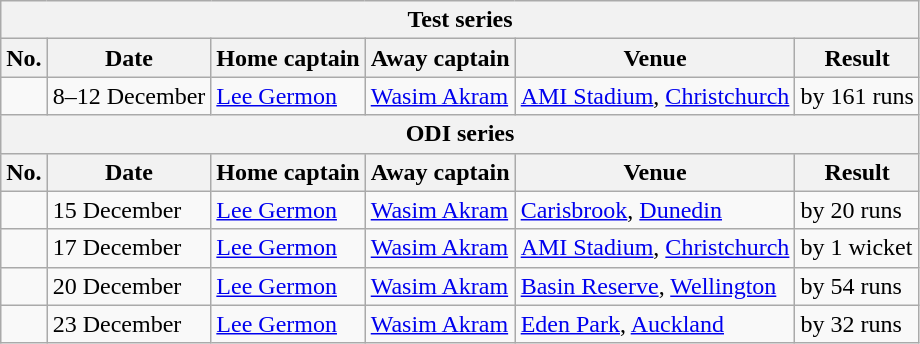<table class="wikitable">
<tr>
<th colspan="9">Test series</th>
</tr>
<tr>
<th>No.</th>
<th>Date</th>
<th>Home captain</th>
<th>Away captain</th>
<th>Venue</th>
<th>Result</th>
</tr>
<tr>
<td></td>
<td>8–12 December</td>
<td><a href='#'>Lee Germon</a></td>
<td><a href='#'>Wasim Akram</a></td>
<td><a href='#'>AMI Stadium</a>, <a href='#'>Christchurch</a></td>
<td> by 161 runs</td>
</tr>
<tr>
<th colspan="9">ODI series</th>
</tr>
<tr>
<th>No.</th>
<th>Date</th>
<th>Home captain</th>
<th>Away captain</th>
<th>Venue</th>
<th>Result</th>
</tr>
<tr>
<td></td>
<td>15 December</td>
<td><a href='#'>Lee Germon</a></td>
<td><a href='#'>Wasim Akram</a></td>
<td><a href='#'>Carisbrook</a>, <a href='#'>Dunedin</a></td>
<td> by 20 runs</td>
</tr>
<tr>
<td></td>
<td>17 December</td>
<td><a href='#'>Lee Germon</a></td>
<td><a href='#'>Wasim Akram</a></td>
<td><a href='#'>AMI Stadium</a>, <a href='#'>Christchurch</a></td>
<td> by 1 wicket</td>
</tr>
<tr>
<td></td>
<td>20 December</td>
<td><a href='#'>Lee Germon</a></td>
<td><a href='#'>Wasim Akram</a></td>
<td><a href='#'>Basin Reserve</a>, <a href='#'>Wellington</a></td>
<td> by 54 runs</td>
</tr>
<tr>
<td></td>
<td>23 December</td>
<td><a href='#'>Lee Germon</a></td>
<td><a href='#'>Wasim Akram</a></td>
<td><a href='#'>Eden Park</a>, <a href='#'>Auckland</a></td>
<td> by 32 runs</td>
</tr>
</table>
